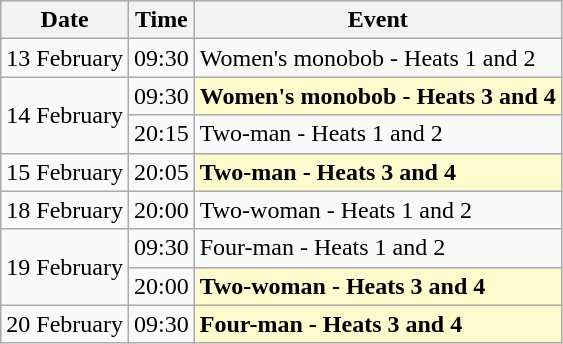<table class=wikitable>
<tr>
<th>Date</th>
<th>Time</th>
<th>Event</th>
</tr>
<tr>
<td>13 February</td>
<td>09:30</td>
<td>Women's monobob - Heats 1 and 2</td>
</tr>
<tr>
<td rowspan=2>14 February</td>
<td>09:30</td>
<td style=background:lemonchiffon><strong>Women's monobob - Heats 3 and 4</strong></td>
</tr>
<tr>
<td>20:15</td>
<td>Two-man - Heats 1 and 2</td>
</tr>
<tr>
<td>15 February</td>
<td>20:05</td>
<td style=background:lemonchiffon><strong>Two-man - Heats 3 and 4</strong></td>
</tr>
<tr>
<td>18 February</td>
<td>20:00</td>
<td>Two-woman - Heats 1 and 2</td>
</tr>
<tr>
<td rowspan=2>19 February</td>
<td>09:30</td>
<td>Four-man - Heats 1 and 2</td>
</tr>
<tr>
<td>20:00</td>
<td style=background:lemonchiffon><strong>Two-woman - Heats 3 and 4</strong></td>
</tr>
<tr>
<td>20 February</td>
<td>09:30</td>
<td style=background:lemonchiffon><strong>Four-man - Heats 3 and 4</strong></td>
</tr>
</table>
